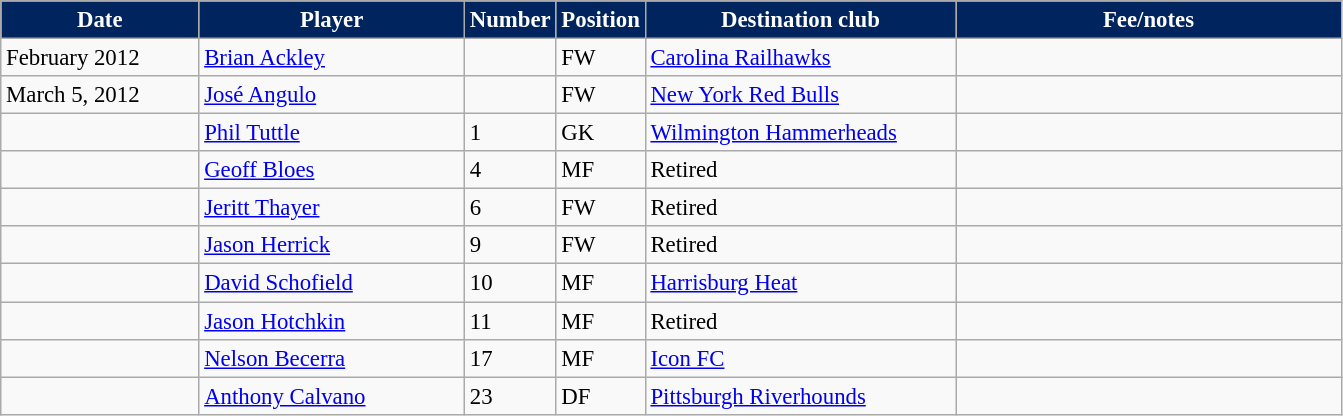<table class="wikitable" style="text-align:left; font-size:95%;">
<tr>
<th style="color:white; background:#00245D; width:125px;">Date</th>
<th style="color:white; background:#00245D; width:170px;">Player</th>
<th style="color:white; background:#00245D; width:50px;">Number</th>
<th style="color:white; background:#00245D; width:50px;">Position</th>
<th style="color:white; background:#00245D; width:200px;">Destination club</th>
<th style="color:white; background:#00245D; width:250px;">Fee/notes</th>
</tr>
<tr>
<td>February 2012</td>
<td> <a href='#'>Brian Ackley</a></td>
<td></td>
<td>FW</td>
<td> <a href='#'>Carolina Railhawks</a></td>
<td></td>
</tr>
<tr>
<td>March 5, 2012</td>
<td> <a href='#'>José Angulo</a></td>
<td></td>
<td>FW</td>
<td> <a href='#'>New York Red Bulls</a></td>
<td></td>
</tr>
<tr>
<td></td>
<td> <a href='#'>Phil Tuttle</a></td>
<td>1</td>
<td>GK</td>
<td> <a href='#'>Wilmington Hammerheads</a></td>
<td></td>
</tr>
<tr>
<td></td>
<td> <a href='#'>Geoff Bloes</a></td>
<td>4</td>
<td>MF</td>
<td>Retired</td>
<td></td>
</tr>
<tr>
<td></td>
<td> <a href='#'>Jeritt Thayer</a></td>
<td>6</td>
<td>FW</td>
<td>Retired</td>
<td></td>
</tr>
<tr>
<td></td>
<td> <a href='#'>Jason Herrick</a></td>
<td>9</td>
<td>FW</td>
<td>Retired</td>
<td></td>
</tr>
<tr>
<td></td>
<td> <a href='#'>David Schofield</a></td>
<td>10</td>
<td>MF</td>
<td> <a href='#'>Harrisburg Heat</a></td>
<td></td>
</tr>
<tr>
<td></td>
<td> <a href='#'>Jason Hotchkin</a></td>
<td>11</td>
<td>MF</td>
<td>Retired</td>
<td></td>
</tr>
<tr>
<td></td>
<td> <a href='#'>Nelson Becerra</a></td>
<td>17</td>
<td>MF</td>
<td> <a href='#'>Icon FC</a></td>
<td></td>
</tr>
<tr>
<td></td>
<td> <a href='#'>Anthony Calvano</a></td>
<td>23</td>
<td>DF</td>
<td> <a href='#'>Pittsburgh Riverhounds</a></td>
<td></td>
</tr>
</table>
